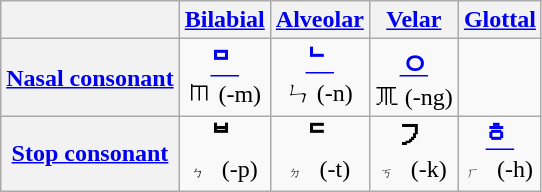<table class=wikitable>
<tr>
<th></th>
<th><a href='#'>Bilabial</a></th>
<th><a href='#'>Alveolar</a></th>
<th><a href='#'>Velar</a></th>
<th><a href='#'>Glottal</a></th>
</tr>
<tr align=center>
<th><a href='#'>Nasal consonant</a></th>
<td><a href='#'><strong><big>ᄆ</big></strong> </a><br>ㆬ (<span>-m</span>)</td>
<td><a href='#'><strong><big>ᄂ</big></strong> </a><br>ㄣ (<span>-n</span>)</td>
<td><a href='#'><strong><big>ㅇ</big></strong> </a><br>ㆭ (<span>-ng</span>)</td>
<td></td>
</tr>
<tr align=center>
<th><a href='#'>Stop consonant</a></th>
<td><strong><big>ᄇ</big></strong> <br>ㆴ (<span>-p</span>)</td>
<td><strong><big>ᄃ</big></strong> <br>ㆵ (<span>-t</span>)</td>
<td><strong><big>ᄀ</big></strong> <br>ㆶ (<span>-k</span>)</td>
<td><a href='#'><strong><big>ᄒ</big></strong> </a><br>ㆷ (<span>-h</span>)</td>
</tr>
</table>
